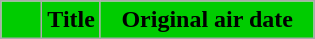<table class=wikitable style="background:#FFFFFF">
<tr>
<th style="background:#00CC00; width:20px"></th>
<th style="background:#00CC00">Title</th>
<th style="background:#00CC00; width:135px">Original air date<br>











</th>
</tr>
</table>
